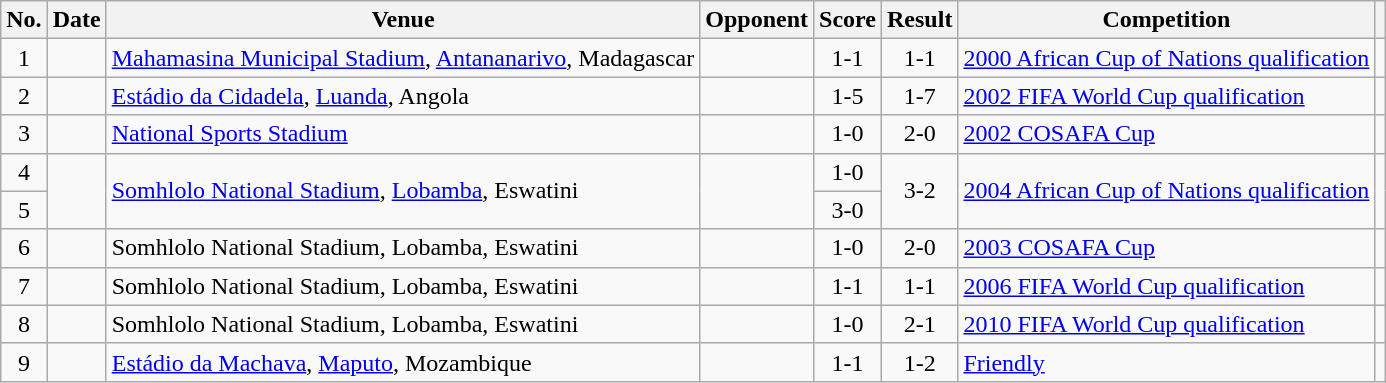<table class="wikitable sortable">
<tr>
<th scope="col">No.</th>
<th scope="col">Date</th>
<th scope="col">Venue</th>
<th scope="col">Opponent</th>
<th scope="col">Score</th>
<th scope="col">Result</th>
<th scope="col">Competition</th>
<th scope="col" class="unsortable"></th>
</tr>
<tr>
<td style="text-align:center">1</td>
<td></td>
<td><a href='#'>Mahamasina Municipal Stadium</a>, <a href='#'>Antananarivo</a>, Madagascar</td>
<td></td>
<td style="text-align:center">1-1</td>
<td style="text-align:center">1-1</td>
<td><a href='#'>2000 African Cup of Nations qualification</a></td>
<td></td>
</tr>
<tr>
<td style="text-align:center">2</td>
<td></td>
<td><a href='#'>Estádio da Cidadela</a>, <a href='#'>Luanda</a>, Angola</td>
<td></td>
<td style="text-align:center">1-5</td>
<td style="text-align:center">1-7</td>
<td><a href='#'>2002 FIFA World Cup qualification</a></td>
<td></td>
</tr>
<tr>
<td style="text-align:center">3</td>
<td></td>
<td><a href='#'>National Sports Stadium</a></td>
<td></td>
<td style="text-align:center">1-0</td>
<td style="text-align:center">2-0</td>
<td><a href='#'>2002 COSAFA Cup</a></td>
<td></td>
</tr>
<tr>
<td style="text-align:center">4</td>
<td rowspan="2"></td>
<td rowspan="2"><a href='#'>Somhlolo National Stadium</a>, <a href='#'>Lobamba</a>, Eswatini</td>
<td rowspan="2"></td>
<td style="text-align:center">1-0</td>
<td rowspan="2" style="text-align:center">3-2</td>
<td rowspan="2"><a href='#'>2004 African Cup of Nations qualification</a></td>
<td rowspan="2"></td>
</tr>
<tr>
<td style="text-align:center">5</td>
<td style="text-align:center">3-0</td>
</tr>
<tr>
<td style="text-align:center">6</td>
<td></td>
<td>Somhlolo National Stadium, Lobamba, Eswatini</td>
<td></td>
<td style="text-align:center">1-0</td>
<td style="text-align:center">2-0</td>
<td><a href='#'>2003 COSAFA Cup</a></td>
<td></td>
</tr>
<tr>
<td style="text-align:center">7</td>
<td></td>
<td>Somhlolo National Stadium, Lobamba, Eswatini</td>
<td></td>
<td style="text-align:center">1-1</td>
<td style="text-align:center">1-1</td>
<td><a href='#'>2006 FIFA World Cup qualification</a></td>
<td></td>
</tr>
<tr>
<td style="text-align:center">8</td>
<td></td>
<td>Somhlolo National Stadium, Lobamba, Eswatini</td>
<td></td>
<td style="text-align:center">1-0</td>
<td style="text-align:center">2-1</td>
<td><a href='#'>2010 FIFA World Cup qualification</a></td>
<td></td>
</tr>
<tr>
<td style="text-align:center">9</td>
<td></td>
<td><a href='#'>Estádio da Machava</a>, <a href='#'>Maputo</a>, Mozambique</td>
<td></td>
<td style="text-align:center">1-1</td>
<td style="text-align:center">1-2</td>
<td><a href='#'>Friendly</a></td>
<td></td>
</tr>
</table>
